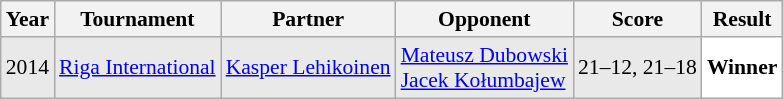<table class="sortable wikitable" style="font-size: 90%;">
<tr>
<th>Year</th>
<th>Tournament</th>
<th>Partner</th>
<th>Opponent</th>
<th>Score</th>
<th>Result</th>
</tr>
<tr style="background:#E9E9E9">
<td align="center">2014</td>
<td align="left"><a href='#'>Riga International</a></td>
<td align="left"> <a href='#'>Kasper Lehikoinen</a></td>
<td align="left"> <a href='#'>Mateusz Dubowski</a><br> <a href='#'>Jacek Kołumbajew</a></td>
<td align="left">21–12, 21–18</td>
<td style="text-align:left; background:white"> <strong>Winner</strong></td>
</tr>
</table>
